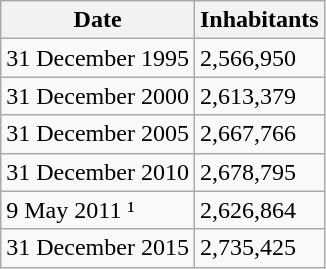<table class="wikitable">
<tr>
<th>Date</th>
<th>Inhabitants</th>
</tr>
<tr>
<td>31 December 1995</td>
<td>2,566,950</td>
</tr>
<tr>
<td>31 December 2000</td>
<td>2,613,379</td>
</tr>
<tr>
<td>31 December 2005</td>
<td>2,667,766</td>
</tr>
<tr>
<td>31 December 2010</td>
<td>2,678,795</td>
</tr>
<tr>
<td>9 May 2011 ¹</td>
<td>2,626,864</td>
</tr>
<tr>
<td>31 December 2015</td>
<td>2,735,425</td>
</tr>
</table>
